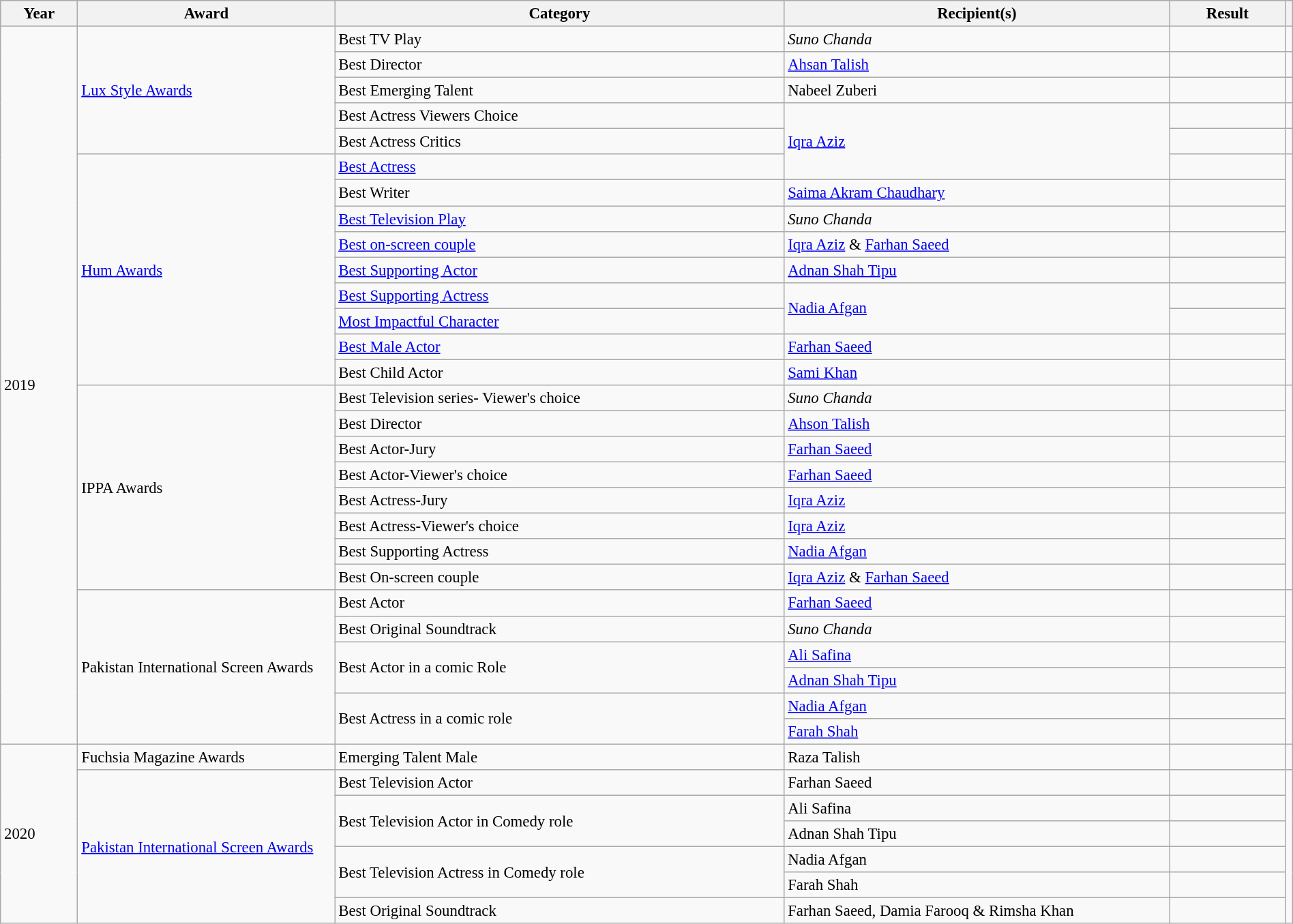<table class="wikitable" width="100%" style="font-size: 95%;">
<tr style="background:#ccc; text-align:center;">
<th scope="col" width="6%">Year</th>
<th scope="col" width="20%">Award</th>
<th scope="col" width="35%">Category</th>
<th scope="col" width="30%">Recipient(s)</th>
<th scope="col" width="10%">Result</th>
<th></th>
</tr>
<tr>
<td rowspan="28">2019</td>
<td rowspan="5"><a href='#'>Lux Style Awards</a></td>
<td>Best TV Play</td>
<td><em>Suno Chanda</em></td>
<td></td>
<td></td>
</tr>
<tr>
<td>Best Director</td>
<td><a href='#'>Ahsan Talish</a></td>
<td></td>
<td></td>
</tr>
<tr>
<td>Best Emerging Talent</td>
<td>Nabeel Zuberi</td>
<td></td>
<td></td>
</tr>
<tr>
<td>Best Actress Viewers Choice</td>
<td rowspan="3"><a href='#'>Iqra Aziz</a></td>
<td></td>
<td></td>
</tr>
<tr>
<td>Best Actress Critics</td>
<td></td>
<td></td>
</tr>
<tr>
<td rowspan="9"><a href='#'>Hum Awards</a></td>
<td><a href='#'>Best Actress</a></td>
<td></td>
<td rowspan="9"></td>
</tr>
<tr>
<td>Best Writer</td>
<td><a href='#'>Saima Akram Chaudhary</a></td>
<td></td>
</tr>
<tr>
<td><a href='#'>Best Television Play</a></td>
<td><em>Suno Chanda</em></td>
<td></td>
</tr>
<tr>
<td><a href='#'>Best on-screen couple</a></td>
<td><a href='#'>Iqra Aziz</a> & <a href='#'>Farhan Saeed</a></td>
<td></td>
</tr>
<tr>
<td><a href='#'>Best Supporting Actor</a></td>
<td><a href='#'>Adnan Shah Tipu</a></td>
<td></td>
</tr>
<tr>
<td><a href='#'>Best Supporting Actress</a></td>
<td rowspan="2"><a href='#'>Nadia Afgan</a></td>
<td></td>
</tr>
<tr>
<td><a href='#'>Most Impactful Character</a></td>
<td></td>
</tr>
<tr>
<td><a href='#'>Best Male Actor</a></td>
<td><a href='#'>Farhan Saeed</a></td>
<td></td>
</tr>
<tr>
<td>Best Child Actor</td>
<td><a href='#'>Sami Khan</a></td>
<td></td>
</tr>
<tr>
<td rowspan="8">IPPA Awards</td>
<td>Best Television series- Viewer's choice</td>
<td><em>Suno Chanda</em></td>
<td></td>
<td rowspan="8"></td>
</tr>
<tr>
<td>Best Director</td>
<td><a href='#'>Ahson Talish</a></td>
<td></td>
</tr>
<tr>
<td>Best Actor-Jury</td>
<td><a href='#'>Farhan Saeed</a></td>
<td></td>
</tr>
<tr>
<td>Best Actor-Viewer's choice</td>
<td><a href='#'>Farhan Saeed</a></td>
<td></td>
</tr>
<tr>
<td>Best Actress-Jury</td>
<td><a href='#'>Iqra Aziz</a></td>
<td></td>
</tr>
<tr>
<td>Best Actress-Viewer's choice</td>
<td><a href='#'>Iqra Aziz</a></td>
<td></td>
</tr>
<tr>
<td>Best Supporting Actress</td>
<td><a href='#'>Nadia Afgan</a></td>
<td></td>
</tr>
<tr>
<td>Best On-screen couple</td>
<td><a href='#'>Iqra Aziz</a> & <a href='#'>Farhan Saeed</a></td>
<td></td>
</tr>
<tr>
<td rowspan="6">Pakistan International Screen Awards</td>
<td>Best Actor</td>
<td><a href='#'>Farhan Saeed</a></td>
<td></td>
<td rowspan="6"></td>
</tr>
<tr>
<td>Best Original Soundtrack</td>
<td><em>Suno Chanda</em></td>
<td></td>
</tr>
<tr>
<td rowspan="2">Best Actor in a comic Role</td>
<td><a href='#'>Ali Safina</a></td>
<td></td>
</tr>
<tr>
<td><a href='#'>Adnan Shah Tipu</a></td>
<td></td>
</tr>
<tr>
<td rowspan="2">Best Actress in a comic role</td>
<td><a href='#'>Nadia Afgan</a></td>
<td></td>
</tr>
<tr>
<td><a href='#'>Farah Shah</a></td>
<td></td>
</tr>
<tr>
<td rowspan=7>2020</td>
<td>Fuchsia Magazine Awards</td>
<td>Emerging Talent Male</td>
<td>Raza Talish</td>
<td></td>
<td></td>
</tr>
<tr>
<td rowspan=6><a href='#'>Pakistan International Screen Awards</a></td>
<td>Best Television Actor</td>
<td>Farhan Saeed</td>
<td></td>
<td rowspan=6></td>
</tr>
<tr>
<td rowspan=2>Best Television Actor in Comedy role</td>
<td>Ali Safina</td>
<td></td>
</tr>
<tr>
<td>Adnan Shah Tipu</td>
<td></td>
</tr>
<tr>
<td rowspan=2>Best Television Actress in Comedy role</td>
<td>Nadia Afgan</td>
<td></td>
</tr>
<tr>
<td>Farah Shah</td>
<td></td>
</tr>
<tr>
<td>Best Original Soundtrack</td>
<td>Farhan Saeed, Damia Farooq & Rimsha Khan</td>
<td></td>
</tr>
</table>
